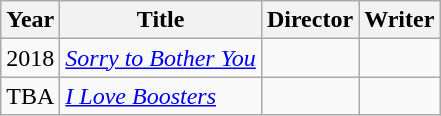<table class="wikitable">
<tr>
<th scope="col">Year</th>
<th scope="col">Title</th>
<th scope="col">Director</th>
<th scope="col">Writer</th>
</tr>
<tr>
<td>2018</td>
<td><em><a href='#'>Sorry to Bother You</a></em></td>
<td></td>
<td></td>
</tr>
<tr>
<td>TBA</td>
<td><em><a href='#'>I Love Boosters</a></em></td>
<td></td>
<td></td>
</tr>
</table>
